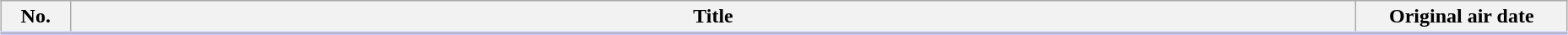<table class="wikitable" style="width:98%; margin:auto; background:#FFF;">
<tr style="border-bottom: 3px solid #CCF;">
<th style="width:3em;">No.</th>
<th>Title</th>
<th style="width:10em;">Original air date</th>
</tr>
<tr>
</tr>
</table>
